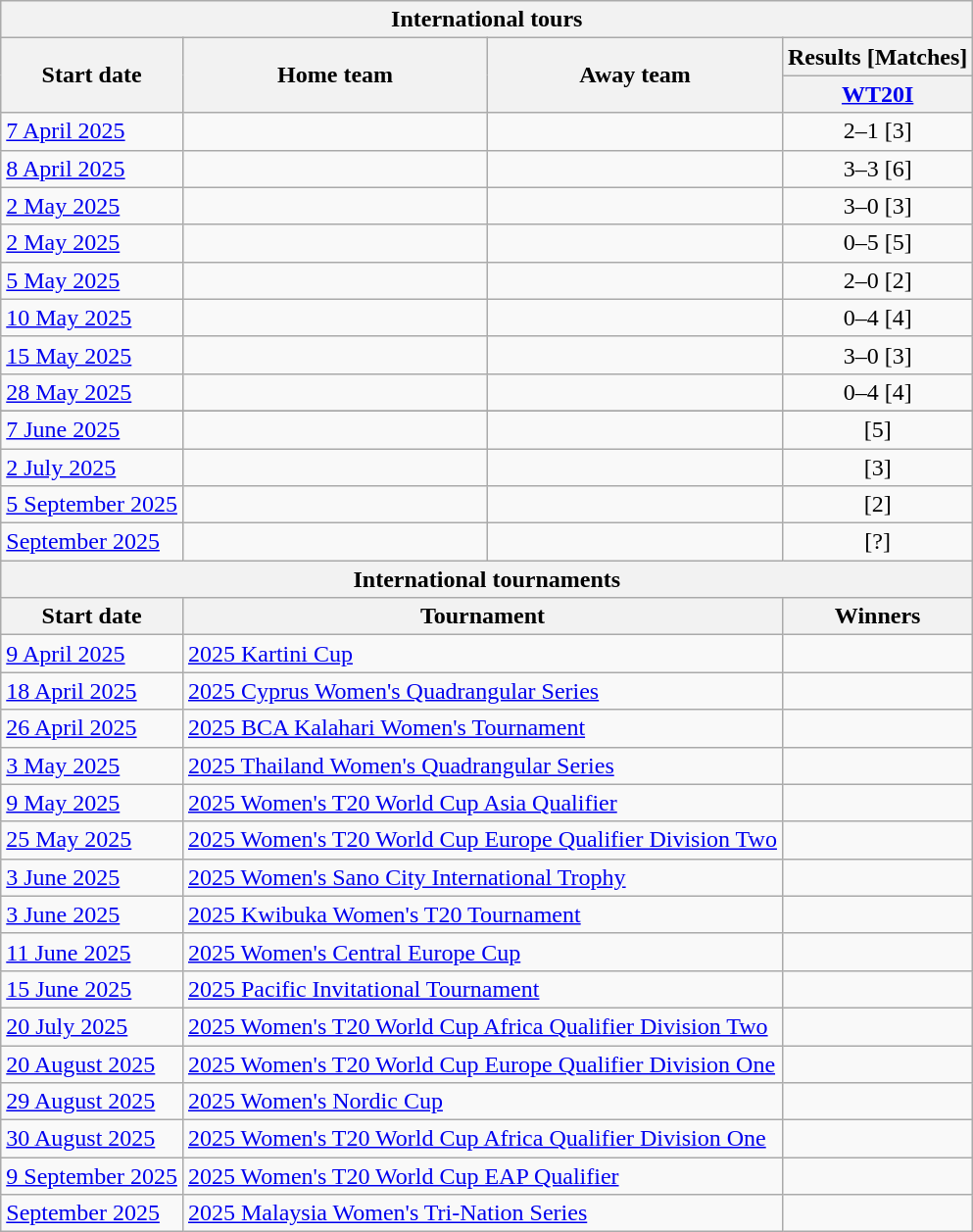<table class="wikitable" style="text-align:center;">
<tr>
<th colspan=4>International tours</th>
</tr>
<tr>
<th rowspan=2>Start date</th>
<th rowspan=2>Home team</th>
<th rowspan=2>Away team</th>
<th>Results [Matches]</th>
</tr>
<tr>
<th><a href='#'>WT20I</a></th>
</tr>
<tr>
<td style="text-align:left"><a href='#'>7 April 2025</a></td>
<td style="text-align:left"></td>
<td style="text-align:left"></td>
<td colspan=3>2–1 [3]</td>
</tr>
<tr>
<td style="text-align:left"><a href='#'>8 April 2025</a></td>
<td style="text-align:left"></td>
<td style="text-align:left"></td>
<td colspan=3>3–3 [6]</td>
</tr>
<tr>
<td style="text-align:left"><a href='#'>2 May 2025</a></td>
<td style="text-align:left"></td>
<td style="text-align:left"></td>
<td colspan=3>3–0 [3]</td>
</tr>
<tr>
<td style="text-align:left"><a href='#'>2 May 2025</a></td>
<td style="text-align:left"></td>
<td style="text-align:left"></td>
<td colspan=3>0–5 [5]</td>
</tr>
<tr>
<td style="text-align:left"><a href='#'>5 May 2025</a></td>
<td style="text-align:left"></td>
<td style="text-align:left"></td>
<td colspan=3>2–0 [2]</td>
</tr>
<tr>
<td style="text-align:left"><a href='#'>10 May 2025</a></td>
<td style="text-align:left"></td>
<td style="text-align:left"></td>
<td colspan=3>0–4 [4]</td>
</tr>
<tr>
<td style="text-align:left"><a href='#'>15 May 2025</a></td>
<td style="text-align:left"></td>
<td style="text-align:left"></td>
<td colspan=3>3–0 [3]</td>
</tr>
<tr>
<td style="text-align:left"><a href='#'>28 May 2025</a></td>
<td style="text-align:left"></td>
<td style="text-align:left"></td>
<td colspan=3>0–4 [4]</td>
</tr>
<tr>
</tr>
<tr>
<td style="text-align:left"><a href='#'>7 June 2025</a></td>
<td style="text-align:left"></td>
<td style="text-align:left"></td>
<td colspan=3>[5]</td>
</tr>
<tr>
<td style="text-align:left"><a href='#'>2 July 2025</a></td>
<td style="text-align:left"></td>
<td style="text-align:left"></td>
<td colspan=3>[3]</td>
</tr>
<tr>
<td style="text-align:left"><a href='#'>5 September 2025</a></td>
<td style="text-align:left"></td>
<td style="text-align:left"></td>
<td colspan=3>[2]</td>
</tr>
<tr>
<td style="text-align:left"><a href='#'>September 2025</a></td>
<td style="text-align:left"></td>
<td style="text-align:left"></td>
<td colspan=3>[?]</td>
</tr>
<tr>
<th colspan=4>International tournaments</th>
</tr>
<tr>
<th>Start date</th>
<th colspan=2>Tournament</th>
<th>Winners</th>
</tr>
<tr>
<td style="text-align:left"><a href='#'>9 April 2025</a></td>
<td style="text-align:left" colspan=2> <a href='#'>2025 Kartini Cup</a></td>
<td style="text-align:left"></td>
</tr>
<tr>
<td style="text-align:left"><a href='#'>18 April 2025</a></td>
<td style="text-align:left" colspan=2> <a href='#'>2025 Cyprus Women's Quadrangular Series</a></td>
<td style="text-align:left"></td>
</tr>
<tr>
<td style="text-align:left"><a href='#'>26 April 2025</a></td>
<td style="text-align:left" colspan=2> <a href='#'>2025 BCA Kalahari Women's Tournament</a></td>
<td style="text-align:left"></td>
</tr>
<tr>
<td style="text-align:left"><a href='#'>3 May 2025</a></td>
<td style="text-align:left" colspan=2> <a href='#'>2025 Thailand Women's Quadrangular Series</a></td>
<td style="text-align:left"></td>
</tr>
<tr>
<td style="text-align:left"><a href='#'>9 May 2025</a></td>
<td style="text-align:left" colspan=2> <a href='#'>2025 Women's T20 World Cup Asia Qualifier</a></td>
<td style="text-align:left"></td>
</tr>
<tr>
<td style="text-align:left"><a href='#'>25 May 2025</a></td>
<td style="text-align:left" colspan=2> <a href='#'>2025 Women's T20 World Cup Europe Qualifier Division Two</a></td>
<td style="text-align:left"></td>
</tr>
<tr>
<td style="text-align:left"><a href='#'>3 June 2025</a></td>
<td style="text-align:left" colspan=2> <a href='#'>2025 Women's Sano City International Trophy</a></td>
<td style="text-align:left"></td>
</tr>
<tr>
<td style="text-align:left"><a href='#'>3 June 2025</a></td>
<td style="text-align:left" colspan=2> <a href='#'>2025 Kwibuka Women's T20 Tournament</a></td>
<td style="text-align:left"></td>
</tr>
<tr>
<td style="text-align:left"><a href='#'>11 June 2025</a></td>
<td style="text-align:left" colspan=2> <a href='#'>2025 Women's Central Europe Cup</a></td>
<td style="text-align:left"></td>
</tr>
<tr>
<td style="text-align:left"><a href='#'>15 June 2025</a></td>
<td colspan="2" style="text-align:left"> <a href='#'>2025 Pacific Invitational Tournament</a></td>
<td style="text-align:left"></td>
</tr>
<tr>
<td style="text-align:left"><a href='#'>20 July 2025</a></td>
<td style="text-align:left" colspan=2> <a href='#'>2025 Women's T20 World Cup Africa Qualifier Division Two</a></td>
<td style="text-align:left"></td>
</tr>
<tr>
<td style="text-align:left"><a href='#'>20 August 2025</a></td>
<td style="text-align:left" colspan=2> <a href='#'>2025 Women's T20 World Cup Europe Qualifier Division One</a></td>
<td style="text-align:left"></td>
</tr>
<tr>
<td style="text-align:left"><a href='#'>29 August 2025</a></td>
<td style="text-align:left" colspan=2> <a href='#'>2025 Women's Nordic Cup</a></td>
<td style="text-align:left"></td>
</tr>
<tr>
<td style="text-align:left"><a href='#'>30 August 2025</a></td>
<td style="text-align:left" colspan=2> <a href='#'>2025 Women's T20 World Cup Africa Qualifier Division One</a></td>
<td style="text-align:left"></td>
</tr>
<tr>
<td style="text-align:left"><a href='#'>9 September 2025</a></td>
<td style="text-align:left" colspan=2> <a href='#'>2025 Women's T20 World Cup EAP Qualifier</a></td>
<td style="text-align:left"></td>
</tr>
<tr>
<td style="text-align:left"><a href='#'>September 2025</a></td>
<td style="text-align:left" colspan=2> <a href='#'>2025 Malaysia Women's Tri-Nation Series</a></td>
<td style="text-align:left"></td>
</tr>
</table>
